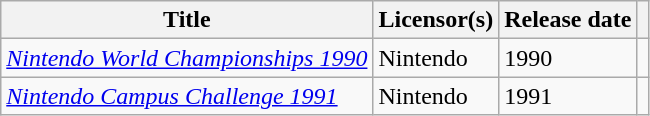<table class="wikitable plainrowheaders sortable">
<tr>
<th>Title</th>
<th>Licensor(s)</th>
<th data-sort-type="date">Release date</th>
<th class="unsortable"></th>
</tr>
<tr>
<td><em> <a href='#'>Nintendo World Championships 1990</a></em></td>
<td>Nintendo</td>
<td>1990</td>
<td></td>
</tr>
<tr>
<td><em><a href='#'>Nintendo Campus Challenge 1991</a></em></td>
<td>Nintendo</td>
<td>1991</td>
<td></td>
</tr>
</table>
